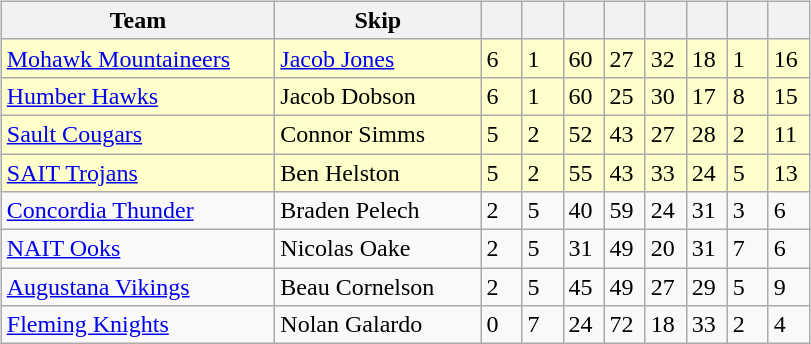<table>
<tr>
<td valign=top width=10%><br><table class=wikitable>
<tr>
<th width=175>Team</th>
<th width=130>Skip</th>
<th width=20></th>
<th width=20></th>
<th width=20></th>
<th width=20></th>
<th width=20></th>
<th width=20></th>
<th width=20></th>
<th width=20></th>
</tr>
<tr bgcolor=#ffffcc>
<td> <a href='#'>Mohawk Mountaineers</a></td>
<td><a href='#'>Jacob Jones</a></td>
<td>6</td>
<td>1</td>
<td>60</td>
<td>27</td>
<td>32</td>
<td>18</td>
<td>1</td>
<td>16</td>
</tr>
<tr bgcolor=#ffffcc>
<td> <a href='#'>Humber Hawks</a></td>
<td>Jacob Dobson</td>
<td>6</td>
<td>1</td>
<td>60</td>
<td>25</td>
<td>30</td>
<td>17</td>
<td>8</td>
<td>15</td>
</tr>
<tr bgcolor=#ffffcc>
<td> <a href='#'>Sault Cougars</a></td>
<td>Connor Simms</td>
<td>5</td>
<td>2</td>
<td>52</td>
<td>43</td>
<td>27</td>
<td>28</td>
<td>2</td>
<td>11</td>
</tr>
<tr bgcolor=#ffffcc>
<td> <a href='#'>SAIT Trojans</a></td>
<td>Ben Helston</td>
<td>5</td>
<td>2</td>
<td>55</td>
<td>43</td>
<td>33</td>
<td>24</td>
<td>5</td>
<td>13</td>
</tr>
<tr>
<td> <a href='#'>Concordia Thunder</a></td>
<td>Braden Pelech</td>
<td>2</td>
<td>5</td>
<td>40</td>
<td>59</td>
<td>24</td>
<td>31</td>
<td>3</td>
<td>6</td>
</tr>
<tr>
<td> <a href='#'>NAIT Ooks</a></td>
<td>Nicolas Oake</td>
<td>2</td>
<td>5</td>
<td>31</td>
<td>49</td>
<td>20</td>
<td>31</td>
<td>7</td>
<td>6</td>
</tr>
<tr>
<td> <a href='#'>Augustana Vikings</a></td>
<td>Beau Cornelson</td>
<td>2</td>
<td>5</td>
<td>45</td>
<td>49</td>
<td>27</td>
<td>29</td>
<td>5</td>
<td>9</td>
</tr>
<tr>
<td> <a href='#'>Fleming Knights</a></td>
<td>Nolan Galardo</td>
<td>0</td>
<td>7</td>
<td>24</td>
<td>72</td>
<td>18</td>
<td>33</td>
<td>2</td>
<td>4</td>
</tr>
</table>
</td>
</tr>
</table>
